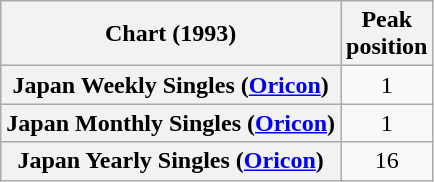<table class="wikitable sortable plainrowheaders" style="text-align:center;">
<tr>
<th scope="col">Chart (1993)</th>
<th scope="col">Peak<br>position</th>
</tr>
<tr>
<th scope="row">Japan Weekly Singles (<a href='#'>Oricon</a>)</th>
<td style="text-align:center;">1</td>
</tr>
<tr>
<th scope="row">Japan Monthly Singles (<a href='#'>Oricon</a>)</th>
<td style="text-align:center;">1</td>
</tr>
<tr>
<th scope="row">Japan Yearly Singles (<a href='#'>Oricon</a>)</th>
<td style="text-align:center;">16</td>
</tr>
</table>
